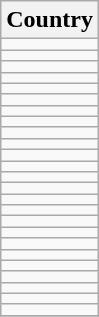<table class="wikitable sortable">
<tr>
<th>Country</th>
</tr>
<tr>
<td></td>
</tr>
<tr>
<td></td>
</tr>
<tr>
<td></td>
</tr>
<tr>
<td></td>
</tr>
<tr>
<td></td>
</tr>
<tr>
<td></td>
</tr>
<tr>
<td></td>
</tr>
<tr>
<td></td>
</tr>
<tr>
<td></td>
</tr>
<tr>
<td></td>
</tr>
<tr>
<td></td>
</tr>
<tr>
<td></td>
</tr>
<tr>
<td></td>
</tr>
<tr>
<td></td>
</tr>
<tr>
<td></td>
</tr>
<tr>
<td></td>
</tr>
<tr>
<td></td>
</tr>
<tr>
<td></td>
</tr>
<tr>
<td></td>
</tr>
<tr>
<td></td>
</tr>
<tr>
<td></td>
</tr>
<tr>
<td></td>
</tr>
<tr>
<td></td>
</tr>
<tr>
<td></td>
</tr>
<tr>
<td></td>
</tr>
<tr>
</tr>
</table>
